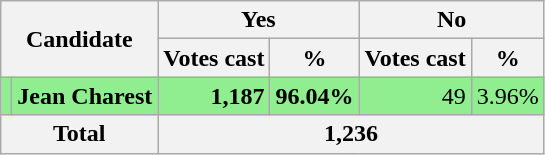<table class="wikitable">
<tr>
<th rowspan="2" colspan="2">Candidate</th>
<th colspan="2">Yes</th>
<th colspan="2">No</th>
</tr>
<tr>
<th>Votes cast</th>
<th>%</th>
<th>Votes cast</th>
<th>%</th>
</tr>
<tr style="background:lightgreen;">
<td></td>
<td><strong>Jean Charest</strong></td>
<td align="right"><strong>1,187</strong></td>
<td align="right"><strong>96.04%</strong></td>
<td align="right">49</td>
<td align="right">3.96%</td>
</tr>
<tr>
<th colspan="2">Total</th>
<th colspan="4">1,236</th>
</tr>
</table>
